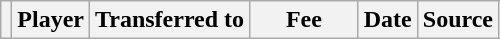<table class="wikitable plainrowheaders sortable">
<tr>
<th></th>
<th scope="col">Player</th>
<th>Transferred to</th>
<th style="width: 65px;">Fee</th>
<th scope="col">Date</th>
<th scope="col">Source</th>
</tr>
</table>
